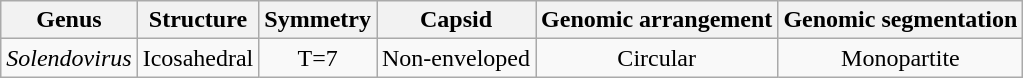<table class="wikitable sortable" style="text-align:center">
<tr>
<th>Genus</th>
<th>Structure</th>
<th>Symmetry</th>
<th>Capsid</th>
<th>Genomic arrangement</th>
<th>Genomic segmentation</th>
</tr>
<tr>
<td><em>Solendovirus</em></td>
<td>Icosahedral</td>
<td>T=7</td>
<td>Non-enveloped</td>
<td>Circular</td>
<td>Monopartite</td>
</tr>
</table>
